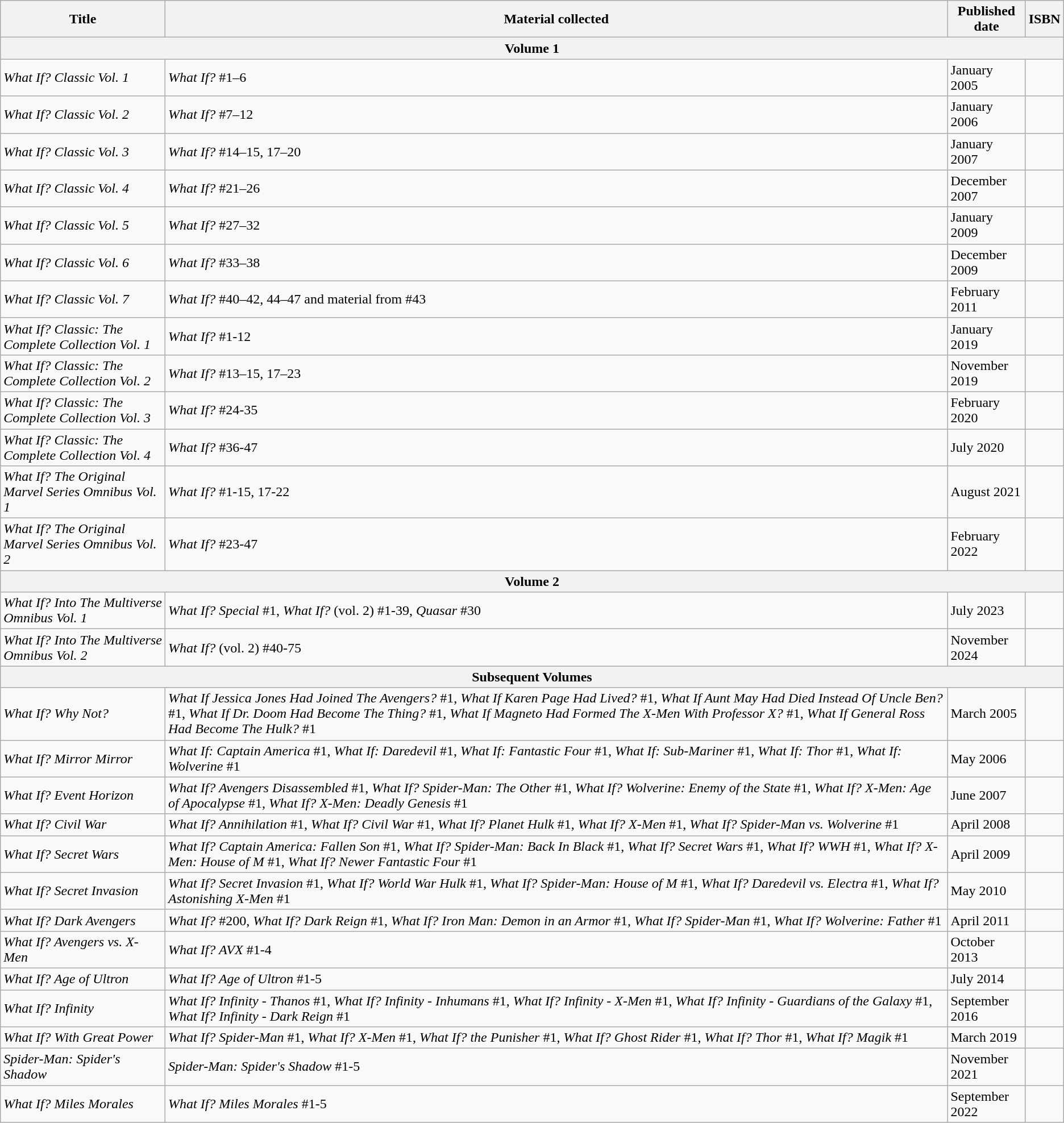<table class="wikitable">
<tr>
<th>Title</th>
<th>Material collected</th>
<th>Published date</th>
<th>ISBN</th>
</tr>
<tr>
<th colspan="4">Volume 1</th>
</tr>
<tr>
<td><em>What If? Classic Vol. 1</em></td>
<td><em>What If?</em> #1–6</td>
<td>January 2005</td>
<td></td>
</tr>
<tr>
<td><em>What If? Classic Vol. 2</em></td>
<td><em>What If?</em> #7–12</td>
<td>January 2006</td>
<td></td>
</tr>
<tr>
<td><em>What If? Classic Vol. 3</em></td>
<td><em>What If?</em> #14–15, 17–20</td>
<td>January 2007</td>
<td></td>
</tr>
<tr>
<td><em>What If? Classic Vol. 4</em></td>
<td><em>What If?</em> #21–26</td>
<td>December 2007</td>
<td></td>
</tr>
<tr>
<td><em>What If? Classic Vol. 5</em></td>
<td><em>What If?</em> #27–32</td>
<td>January 2009</td>
<td></td>
</tr>
<tr>
<td><em>What If? Classic Vol. 6</em></td>
<td><em>What If?</em> #33–38</td>
<td>December 2009</td>
<td></td>
</tr>
<tr>
<td><em>What If? Classic Vol. 7</em></td>
<td><em>What If?</em> #40–42, 44–47 and material from #43</td>
<td>February 2011</td>
<td></td>
</tr>
<tr>
<td><em>What If? Classic: The Complete Collection Vol. 1</em></td>
<td><em>What If?</em> #1-12</td>
<td>January 2019</td>
<td></td>
</tr>
<tr>
<td><em>What If? Classic: The Complete Collection Vol. 2</em></td>
<td><em>What If?</em> #13–15, 17–23</td>
<td>November 2019</td>
<td></td>
</tr>
<tr>
<td><em>What If? Classic: The Complete Collection Vol. 3</em></td>
<td><em>What If?</em> #24-35</td>
<td>February 2020</td>
<td></td>
</tr>
<tr>
<td><em>What If? Classic: The Complete Collection Vol. 4</em></td>
<td><em>What If?</em> #36-47</td>
<td>July 2020</td>
<td></td>
</tr>
<tr>
<td><em>What If? The Original Marvel Series Omnibus Vol. 1</em></td>
<td><em>What If?</em> #1-15, 17-22</td>
<td>August 2021</td>
<td></td>
</tr>
<tr>
<td><em>What If? The Original Marvel Series Omnibus Vol. 2</em></td>
<td><em>What If?</em> #23-47</td>
<td>February 2022</td>
<td></td>
</tr>
<tr>
<th colspan="4">Volume 2</th>
</tr>
<tr>
<td><em>What If? Into The Multiverse Omnibus Vol. 1</em></td>
<td><em>What If? Special</em>  #1, <em>What If?</em> (vol. 2) #1-39, <em>Quasar</em> #30</td>
<td>July 2023</td>
<td></td>
</tr>
<tr>
<td><em>What If? Into The Multiverse Omnibus Vol. 2</em></td>
<td><em>What If?</em> (vol. 2) #40-75</td>
<td>November 2024</td>
<td></td>
</tr>
<tr>
<th colspan="4">Subsequent Volumes</th>
</tr>
<tr>
<td><em>What If? Why Not?</em></td>
<td><em>What If Jessica Jones Had Joined The Avengers?</em> #1, <em>What If Karen Page Had Lived?</em> #1, <em>What If Aunt May Had Died Instead Of Uncle Ben?</em> #1, <em>What If Dr. Doom Had Become The Thing?</em> #1, <em>What If Magneto Had Formed The X-Men With Professor X?</em> #1,  <em>What If General Ross Had Become The Hulk?</em> #1</td>
<td>March 2005</td>
<td></td>
</tr>
<tr>
<td><em>What If? Mirror Mirror</em></td>
<td><em>What If: Captain America</em> #1, <em>What If: Daredevil</em> #1, <em>What If: Fantastic Four</em> #1, <em>What If: Sub-Mariner</em> #1, <em>What If: Thor</em> #1, <em>What If: Wolverine</em> #1</td>
<td>May 2006</td>
<td></td>
</tr>
<tr>
<td><em>What If? Event Horizon</em></td>
<td><em>What If? Avengers Disassembled</em> #1, <em>What If? Spider-Man: The Other</em> #1, <em>What If? Wolverine: Enemy of the State</em> #1, <em>What If? X-Men: Age of Apocalypse</em> #1, <em>What If? X-Men: Deadly Genesis</em> #1</td>
<td>June 2007</td>
<td></td>
</tr>
<tr>
<td><em>What If? Civil War</em></td>
<td><em>What If? Annihilation</em> #1, <em>What If? Civil War</em> #1, <em>What If? Planet Hulk</em> #1, <em>What If? X-Men</em> #1, <em>What If? Spider-Man vs. Wolverine</em> #1</td>
<td>April 2008</td>
<td></td>
</tr>
<tr>
<td><em>What If? Secret Wars</em></td>
<td><em>What If? Captain America: Fallen Son</em> #1, <em>What If? Spider-Man: Back In Black</em> #1, <em>What If? Secret Wars</em> #1, <em>What If? WWH</em> #1, <em>What If? X-Men: House of M</em> #1, <em>What If? Newer Fantastic Four</em> #1</td>
<td>April 2009</td>
<td></td>
</tr>
<tr>
<td><em>What If? Secret Invasion</em></td>
<td><em>What If? Secret Invasion</em> #1, <em>What If? World War Hulk</em> #1, <em>What If? Spider-Man: House of M</em> #1, <em>What If? Daredevil vs. Electra</em> #1, <em>What If? Astonishing X-Men</em> #1</td>
<td>May 2010</td>
<td></td>
</tr>
<tr>
<td><em>What If? Dark Avengers</em></td>
<td><em>What If?</em> #200, <em>What If? Dark Reign</em> #1, <em>What If? Iron Man: Demon in an Armor</em> #1, <em>What If? Spider-Man</em> #1, <em>What If? Wolverine: Father</em> #1</td>
<td>April 2011</td>
<td></td>
</tr>
<tr>
<td><em>What If? Avengers vs. X-Men</em></td>
<td><em>What If? AVX</em> #1-4</td>
<td>October 2013</td>
<td></td>
</tr>
<tr>
<td><em>What If? Age of Ultron</em></td>
<td><em>What If? Age of Ultron</em> #1-5</td>
<td>July 2014</td>
<td></td>
</tr>
<tr>
<td><em>What If? Infinity</em></td>
<td><em>What If? Infinity - Thanos</em> #1, <em>What If? Infinity - Inhumans</em> #1, <em>What If? Infinity - X-Men</em> #1, <em>What If? Infinity - Guardians of the Galaxy</em> #1, <em>What If? Infinity - Dark Reign</em> #1</td>
<td>September 2016</td>
<td></td>
</tr>
<tr>
<td><em>What If? With Great Power</em></td>
<td><em>What If? Spider-Man</em> #1, <em>What If? X-Men</em> #1, <em>What If? the Punisher</em> #1, <em>What If? Ghost Rider</em> #1, <em>What If? Thor</em> #1, <em>What If? Magik</em> #1</td>
<td>March 2019</td>
<td></td>
</tr>
<tr>
<td><em>Spider-Man: Spider's Shadow</em></td>
<td><em>Spider-Man: Spider's Shadow</em> #1-5</td>
<td>November 2021</td>
<td></td>
</tr>
<tr>
<td><em>What If? Miles Morales</em></td>
<td><em>What If? Miles Morales</em> #1-5</td>
<td>September 2022</td>
<td></td>
</tr>
</table>
